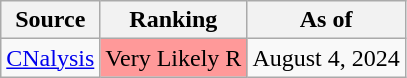<table class="wikitable">
<tr>
<th>Source</th>
<th>Ranking</th>
<th>As of</th>
</tr>
<tr>
<td><a href='#'>CNalysis</a></td>
<td style="background:#FF9999" data-sort-value="4" align="center">Very Likely R</td>
<td>August 4, 2024</td>
</tr>
</table>
